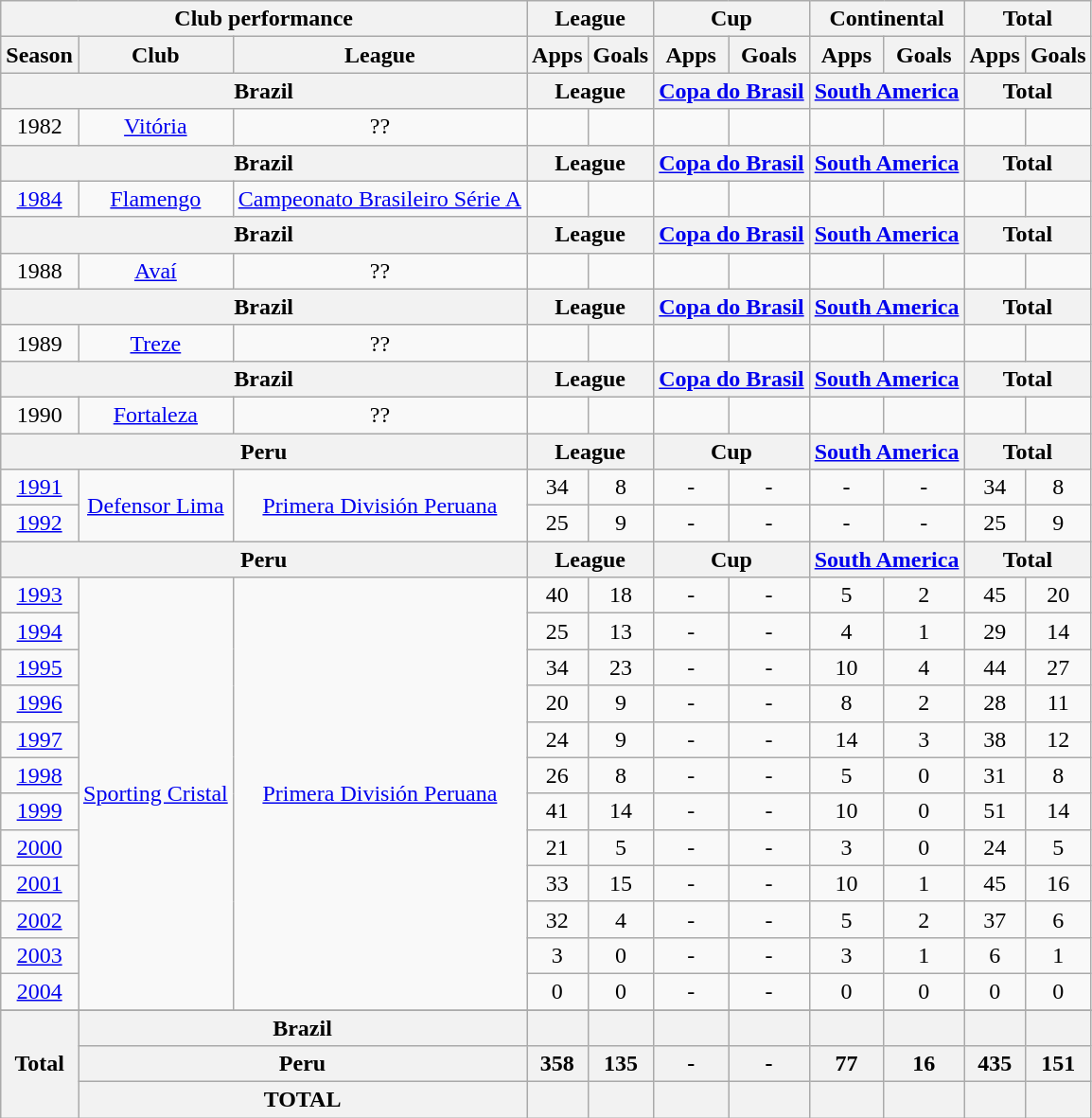<table class="wikitable" style="text-align:center">
<tr>
<th colspan=3>Club performance</th>
<th colspan=2>League</th>
<th colspan=2>Cup</th>
<th colspan=2>Continental</th>
<th colspan=2>Total</th>
</tr>
<tr>
<th>Season</th>
<th>Club</th>
<th>League</th>
<th>Apps</th>
<th>Goals</th>
<th>Apps</th>
<th>Goals</th>
<th>Apps</th>
<th>Goals</th>
<th>Apps</th>
<th>Goals</th>
</tr>
<tr>
<th colspan=3>Brazil</th>
<th colspan=2>League</th>
<th colspan=2><a href='#'>Copa do Brasil</a></th>
<th colspan=2><a href='#'>South America</a></th>
<th colspan=2>Total</th>
</tr>
<tr>
<td>1982</td>
<td><a href='#'>Vitória</a></td>
<td>??</td>
<td></td>
<td></td>
<td></td>
<td></td>
<td></td>
<td></td>
<td></td>
<td></td>
</tr>
<tr>
<th colspan=3>Brazil</th>
<th colspan=2>League</th>
<th colspan=2><a href='#'>Copa do Brasil</a></th>
<th colspan=2><a href='#'>South America</a></th>
<th colspan=2>Total</th>
</tr>
<tr>
<td><a href='#'>1984</a></td>
<td><a href='#'>Flamengo</a></td>
<td><a href='#'>Campeonato Brasileiro Série A</a></td>
<td></td>
<td></td>
<td></td>
<td></td>
<td></td>
<td></td>
<td></td>
<td></td>
</tr>
<tr>
<th colspan=3>Brazil</th>
<th colspan=2>League</th>
<th colspan=2><a href='#'>Copa do Brasil</a></th>
<th colspan=2><a href='#'>South America</a></th>
<th colspan=2>Total</th>
</tr>
<tr>
<td>1988</td>
<td><a href='#'>Avaí</a></td>
<td>??</td>
<td></td>
<td></td>
<td></td>
<td></td>
<td></td>
<td></td>
<td></td>
<td></td>
</tr>
<tr>
<th colspan=3>Brazil</th>
<th colspan=2>League</th>
<th colspan=2><a href='#'>Copa do Brasil</a></th>
<th colspan=2><a href='#'>South America</a></th>
<th colspan=2>Total</th>
</tr>
<tr>
<td>1989</td>
<td><a href='#'>Treze</a></td>
<td>??</td>
<td></td>
<td></td>
<td></td>
<td></td>
<td></td>
<td></td>
<td></td>
<td></td>
</tr>
<tr>
<th colspan=3>Brazil</th>
<th colspan=2>League</th>
<th colspan=2><a href='#'>Copa do Brasil</a></th>
<th colspan=2><a href='#'>South America</a></th>
<th colspan=2>Total</th>
</tr>
<tr>
<td>1990</td>
<td><a href='#'>Fortaleza</a></td>
<td>??</td>
<td></td>
<td></td>
<td></td>
<td></td>
<td></td>
<td></td>
<td></td>
<td></td>
</tr>
<tr>
<th colspan=3>Peru</th>
<th colspan=2>League</th>
<th colspan=2>Cup</th>
<th colspan=2><a href='#'>South America</a></th>
<th colspan=2>Total</th>
</tr>
<tr>
<td><a href='#'>1991</a></td>
<td rowspan="2"><a href='#'>Defensor Lima</a></td>
<td rowspan="2"><a href='#'>Primera División Peruana</a></td>
<td>34</td>
<td>8</td>
<td>-</td>
<td>-</td>
<td>-</td>
<td>-</td>
<td>34</td>
<td>8</td>
</tr>
<tr>
<td><a href='#'>1992</a></td>
<td>25</td>
<td>9</td>
<td>-</td>
<td>-</td>
<td>-</td>
<td>-</td>
<td>25</td>
<td>9</td>
</tr>
<tr>
<th colspan=3>Peru</th>
<th colspan=2>League</th>
<th colspan=2>Cup</th>
<th colspan=2><a href='#'>South America</a></th>
<th colspan=2>Total</th>
</tr>
<tr>
<td><a href='#'>1993</a></td>
<td rowspan="12"><a href='#'>Sporting Cristal</a></td>
<td rowspan="12"><a href='#'>Primera División Peruana</a></td>
<td>40</td>
<td>18</td>
<td>-</td>
<td>-</td>
<td>5</td>
<td>2</td>
<td>45</td>
<td>20</td>
</tr>
<tr>
<td><a href='#'>1994</a></td>
<td>25</td>
<td>13</td>
<td>-</td>
<td>-</td>
<td>4</td>
<td>1</td>
<td>29</td>
<td>14</td>
</tr>
<tr>
<td><a href='#'>1995</a></td>
<td>34</td>
<td>23</td>
<td>-</td>
<td>-</td>
<td>10</td>
<td>4</td>
<td>44</td>
<td>27</td>
</tr>
<tr>
<td><a href='#'>1996</a></td>
<td>20</td>
<td>9</td>
<td>-</td>
<td>-</td>
<td>8</td>
<td>2</td>
<td>28</td>
<td>11</td>
</tr>
<tr>
<td><a href='#'>1997</a></td>
<td>24</td>
<td>9</td>
<td>-</td>
<td>-</td>
<td>14</td>
<td>3</td>
<td>38</td>
<td>12</td>
</tr>
<tr>
<td><a href='#'>1998</a></td>
<td>26</td>
<td>8</td>
<td>-</td>
<td>-</td>
<td>5</td>
<td>0</td>
<td>31</td>
<td>8</td>
</tr>
<tr>
<td><a href='#'>1999</a></td>
<td>41</td>
<td>14</td>
<td>-</td>
<td>-</td>
<td>10</td>
<td>0</td>
<td>51</td>
<td>14</td>
</tr>
<tr>
<td><a href='#'>2000</a></td>
<td>21</td>
<td>5</td>
<td>-</td>
<td>-</td>
<td>3</td>
<td>0</td>
<td>24</td>
<td>5</td>
</tr>
<tr>
<td><a href='#'>2001</a></td>
<td>33</td>
<td>15</td>
<td>-</td>
<td>-</td>
<td>10</td>
<td>1</td>
<td>45</td>
<td>16</td>
</tr>
<tr>
<td><a href='#'>2002</a></td>
<td>32</td>
<td>4</td>
<td>-</td>
<td>-</td>
<td>5</td>
<td>2</td>
<td>37</td>
<td>6</td>
</tr>
<tr>
<td><a href='#'>2003</a></td>
<td>3</td>
<td>0</td>
<td>-</td>
<td>-</td>
<td>3</td>
<td>1</td>
<td>6</td>
<td>1</td>
</tr>
<tr>
<td><a href='#'>2004</a></td>
<td>0</td>
<td>0</td>
<td>-</td>
<td>-</td>
<td>0</td>
<td>0</td>
<td>0</td>
<td>0</td>
</tr>
<tr>
</tr>
<tr>
<th rowspan=4>Total</th>
<th colspan=2>Brazil</th>
<th></th>
<th></th>
<th></th>
<th></th>
<th></th>
<th></th>
<th></th>
<th></th>
</tr>
<tr>
<th colspan=2>Peru</th>
<th>358</th>
<th>135</th>
<th>-</th>
<th>-</th>
<th>77</th>
<th>16</th>
<th>435</th>
<th>151</th>
</tr>
<tr>
<th colspan=2>TOTAL</th>
<th></th>
<th></th>
<th></th>
<th></th>
<th></th>
<th></th>
<th></th>
<th></th>
</tr>
</table>
